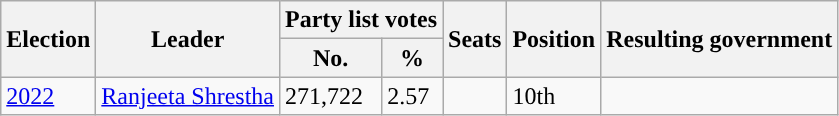<table class="wikitable">
<tr>
<th rowspan="2" style="background:">Election</th>
<th rowspan="2" style="background:">Leader</th>
<th colspan="2" style="background:">Party list votes</th>
<th rowspan="2" style="background:">Seats</th>
<th rowspan="2" style="background:">Position</th>
<th rowspan="2" style="background:">Resulting government</th>
</tr>
<tr>
<th style="background:">No.</th>
<th style="background:">%</th>
</tr>
<tr>
<td><a href='#'>2022</a></td>
<td><a href='#'>Ranjeeta Shrestha</a></td>
<td>271,722</td>
<td>2.57</td>
<td></td>
<td>10th</td>
<td></td>
</tr>
</table>
